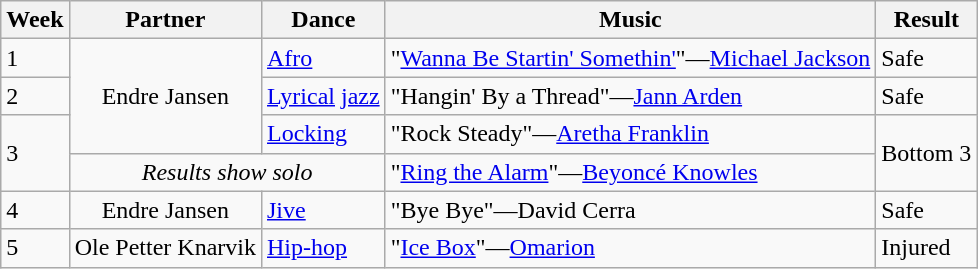<table class="wikitable">
<tr>
<th>Week</th>
<th>Partner</th>
<th>Dance</th>
<th>Music</th>
<th>Result</th>
</tr>
<tr>
<td>1</td>
<td align="center" rowspan="3">Endre Jansen</td>
<td><a href='#'>Afro</a></td>
<td>"<a href='#'>Wanna Be Startin' Somethin'</a>"—<a href='#'>Michael Jackson</a></td>
<td>Safe</td>
</tr>
<tr>
<td>2</td>
<td><a href='#'>Lyrical</a> <a href='#'>jazz</a></td>
<td>"Hangin' By a Thread"—<a href='#'>Jann Arden</a></td>
<td>Safe</td>
</tr>
<tr>
<td rowspan="2">3</td>
<td><a href='#'>Locking</a></td>
<td>"Rock Steady"—<a href='#'>Aretha Franklin</a></td>
<td rowspan="2">Bottom 3</td>
</tr>
<tr>
<td colspan="2" align="center"><em>Results show solo</em></td>
<td>"<a href='#'>Ring the Alarm</a>"—<a href='#'>Beyoncé Knowles</a></td>
</tr>
<tr>
<td>4</td>
<td align="center">Endre Jansen</td>
<td><a href='#'>Jive</a></td>
<td>"Bye Bye"—David Cerra</td>
<td>Safe</td>
</tr>
<tr>
<td>5</td>
<td align="center">Ole Petter Knarvik</td>
<td><a href='#'>Hip-hop</a></td>
<td>"<a href='#'>Ice Box</a>"—<a href='#'>Omarion</a></td>
<td>Injured</td>
</tr>
</table>
